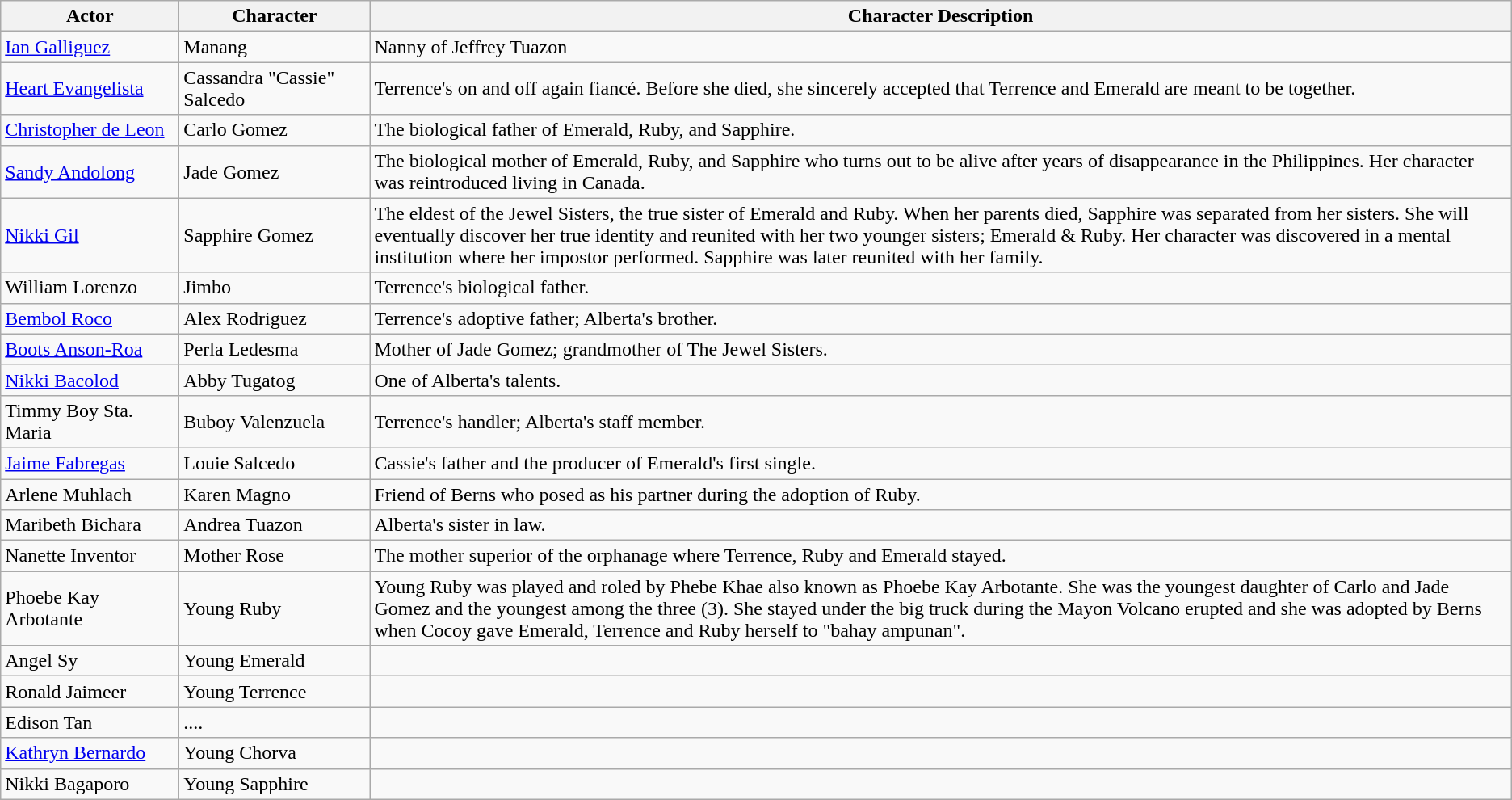<table class="wikitable">
<tr>
<th width="140">Actor</th>
<th width="150">Character</th>
<th>Character Description</th>
</tr>
<tr>
<td><a href='#'>Ian Galliguez</a></td>
<td>Manang</td>
<td>Nanny of Jeffrey Tuazon</td>
</tr>
<tr>
<td><a href='#'>Heart Evangelista</a></td>
<td>Cassandra "Cassie" Salcedo</td>
<td>Terrence's on and off again fiancé. Before she died, she sincerely accepted that Terrence and Emerald are meant to be together.</td>
</tr>
<tr>
<td><a href='#'>Christopher de Leon</a></td>
<td>Carlo Gomez</td>
<td>The biological father of Emerald, Ruby, and Sapphire.</td>
</tr>
<tr>
<td><a href='#'>Sandy Andolong</a></td>
<td>Jade Gomez</td>
<td>The biological mother of Emerald, Ruby, and Sapphire who turns out to be alive after years of disappearance in the Philippines. Her character was reintroduced living in Canada.</td>
</tr>
<tr>
<td><a href='#'>Nikki Gil</a></td>
<td>Sapphire Gomez</td>
<td>The eldest of the Jewel Sisters, the true sister of Emerald and Ruby. When her parents died, Sapphire was separated from her sisters. She will eventually discover her true identity and reunited with her two younger sisters; Emerald & Ruby.  Her character was discovered in a mental institution where her impostor performed. Sapphire was later reunited with her family.</td>
</tr>
<tr>
<td>William Lorenzo</td>
<td>Jimbo</td>
<td>Terrence's biological father.</td>
</tr>
<tr>
<td><a href='#'>Bembol Roco</a></td>
<td>Alex Rodriguez</td>
<td>Terrence's adoptive father; Alberta's brother.</td>
</tr>
<tr>
<td><a href='#'>Boots Anson-Roa</a></td>
<td>Perla Ledesma</td>
<td>Mother of Jade Gomez; grandmother of The Jewel Sisters.</td>
</tr>
<tr>
<td><a href='#'>Nikki Bacolod</a></td>
<td>Abby Tugatog</td>
<td>One of Alberta's talents.</td>
</tr>
<tr>
<td>Timmy Boy Sta. Maria</td>
<td>Buboy Valenzuela</td>
<td>Terrence's handler; Alberta's staff member.</td>
</tr>
<tr>
<td><a href='#'>Jaime Fabregas</a></td>
<td>Louie Salcedo</td>
<td>Cassie's father and the producer of Emerald's first single.</td>
</tr>
<tr>
<td>Arlene Muhlach</td>
<td>Karen Magno</td>
<td>Friend of Berns who posed as his partner during the adoption of Ruby.</td>
</tr>
<tr>
<td>Maribeth Bichara</td>
<td>Andrea Tuazon</td>
<td>Alberta's sister in law.</td>
</tr>
<tr>
<td>Nanette Inventor</td>
<td>Mother Rose</td>
<td>The mother superior of the orphanage where Terrence, Ruby and Emerald stayed.</td>
</tr>
<tr>
<td>Phoebe Kay Arbotante</td>
<td>Young Ruby</td>
<td>Young Ruby was played and roled by Phebe Khae also known as Phoebe Kay Arbotante. She was the youngest daughter of Carlo and Jade Gomez and the youngest among the three (3). She stayed under the big truck during the Mayon Volcano erupted and she was adopted by Berns when Cocoy gave Emerald, Terrence and Ruby herself to "bahay ampunan".</td>
</tr>
<tr>
<td>Angel Sy</td>
<td>Young Emerald</td>
<td></td>
</tr>
<tr>
<td>Ronald Jaimeer</td>
<td>Young Terrence</td>
<td></td>
</tr>
<tr>
<td>Edison Tan</td>
<td>....</td>
<td></td>
</tr>
<tr>
<td><a href='#'>Kathryn Bernardo</a></td>
<td>Young Chorva</td>
<td></td>
</tr>
<tr>
<td>Nikki Bagaporo</td>
<td>Young Sapphire</td>
<td></td>
</tr>
</table>
